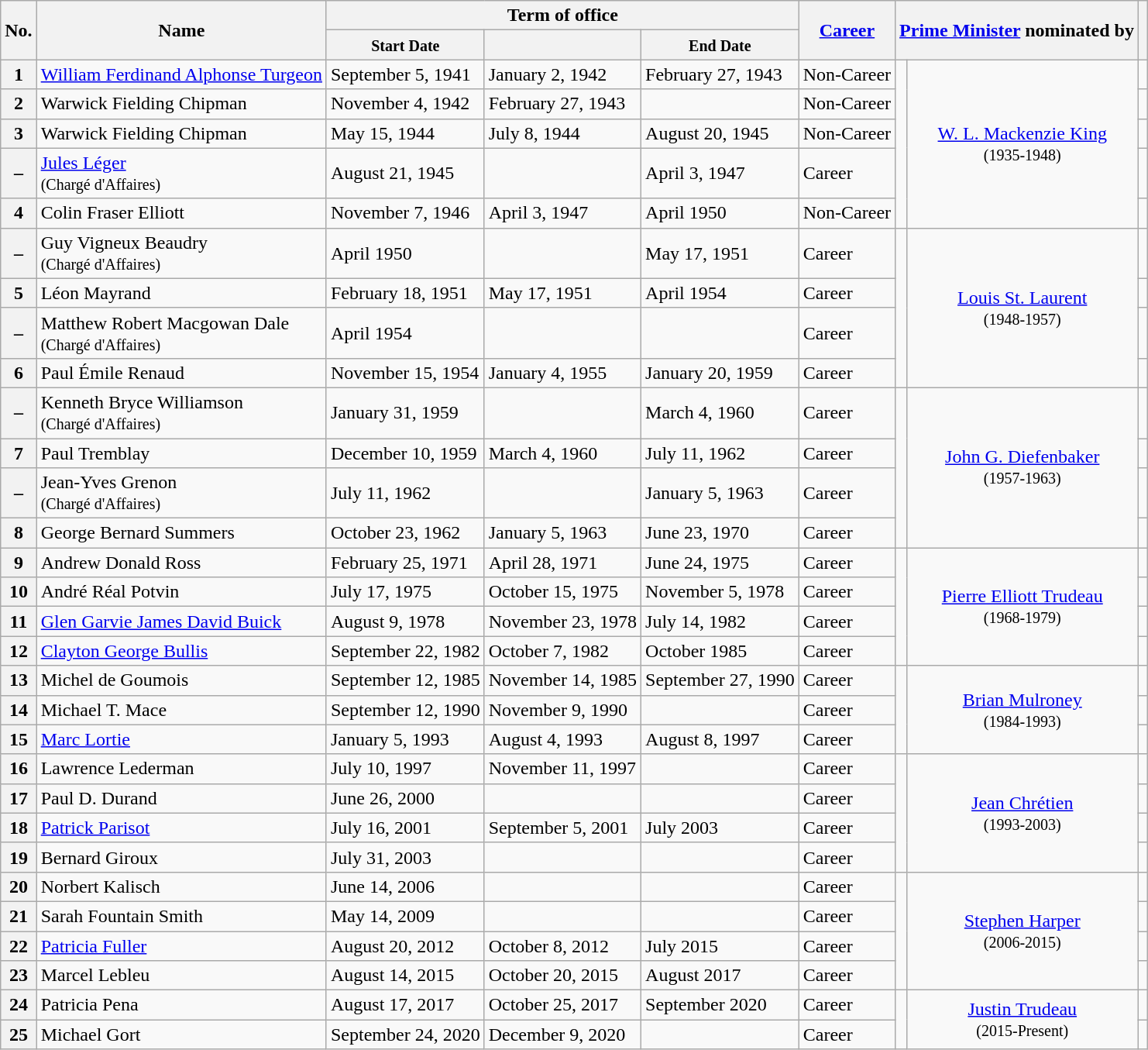<table class="wikitable">
<tr>
<th rowspan="2">No.</th>
<th rowspan="2">Name</th>
<th colspan="3">Term of office</th>
<th rowspan="2"><a href='#'>Career</a></th>
<th rowspan="2"; colspan="2"><a href='#'>Prime Minister</a> nominated by</th>
<th rowspan="2"></th>
</tr>
<tr>
<th><small>Start Date</small></th>
<th><small><a href='#'></a></small></th>
<th><small>End Date</small></th>
</tr>
<tr>
<th>1</th>
<td><a href='#'>William Ferdinand Alphonse Turgeon</a></td>
<td>September 5, 1941</td>
<td>January 2, 1942</td>
<td>February 27, 1943</td>
<td>Non-Career</td>
<td rowspan="5"></td>
<td rowspan="5"style=text-align:center><a href='#'>W. L. Mackenzie King</a><br><small>(1935-1948)</small></td>
<td></td>
</tr>
<tr>
<th>2</th>
<td>Warwick Fielding Chipman</td>
<td>November 4, 1942</td>
<td>February 27, 1943</td>
<td></td>
<td>Non-Career</td>
<td></td>
</tr>
<tr>
<th>3</th>
<td>Warwick Fielding Chipman</td>
<td>May 15, 1944</td>
<td>July 8, 1944</td>
<td>August 20, 1945</td>
<td>Non-Career</td>
<td></td>
</tr>
<tr>
<th>–</th>
<td><a href='#'>Jules Léger</a><br><small>(Chargé d'Affaires)</small></td>
<td>August 21, 1945</td>
<td></td>
<td>April 3, 1947</td>
<td>Career</td>
<td></td>
</tr>
<tr>
<th>4</th>
<td>Colin Fraser Elliott</td>
<td>November 7, 1946</td>
<td>April 3, 1947</td>
<td>April 1950</td>
<td>Non-Career</td>
<td></td>
</tr>
<tr>
<th>–</th>
<td>Guy Vigneux Beaudry<br><small>(Chargé d'Affaires)</small></td>
<td>April 1950</td>
<td></td>
<td>May 17, 1951</td>
<td>Career</td>
<td rowspan="4"></td>
<td rowspan="4"style=text-align:center><a href='#'>Louis St. Laurent</a><br><small>(1948-1957)</small></td>
<td></td>
</tr>
<tr>
<th>5</th>
<td>Léon Mayrand</td>
<td>February 18, 1951</td>
<td>May 17, 1951</td>
<td>April 1954</td>
<td>Career</td>
<td></td>
</tr>
<tr>
<th>–</th>
<td>Matthew Robert Macgowan Dale<br><small>(Chargé d'Affaires)</small></td>
<td>April 1954</td>
<td></td>
<td></td>
<td>Career</td>
<td></td>
</tr>
<tr>
<th>6</th>
<td>Paul Émile Renaud</td>
<td>November 15, 1954</td>
<td>January 4, 1955</td>
<td>January 20, 1959</td>
<td>Career</td>
<td></td>
</tr>
<tr>
<th>–</th>
<td>Kenneth Bryce Williamson<br><small>(Chargé d'Affaires)</small></td>
<td>January 31, 1959</td>
<td></td>
<td>March 4, 1960</td>
<td>Career</td>
<td rowspan="4"></td>
<td rowspan="4"style=text-align:center><a href='#'>John G. Diefenbaker</a><br><small>(1957-1963)</small></td>
<td></td>
</tr>
<tr>
<th>7</th>
<td>Paul Tremblay</td>
<td>December 10, 1959</td>
<td>March 4, 1960</td>
<td>July 11, 1962</td>
<td>Career</td>
<td></td>
</tr>
<tr>
<th>–</th>
<td>Jean-Yves Grenon<br><small>(Chargé d'Affaires)</small></td>
<td>July 11, 1962</td>
<td></td>
<td>January 5, 1963</td>
<td>Career</td>
<td></td>
</tr>
<tr>
<th>8</th>
<td>George Bernard Summers</td>
<td>October 23, 1962</td>
<td>January 5, 1963</td>
<td>June 23, 1970</td>
<td>Career</td>
<td></td>
</tr>
<tr>
<th>9</th>
<td>Andrew Donald Ross</td>
<td>February 25, 1971</td>
<td>April 28, 1971</td>
<td>June 24, 1975</td>
<td>Career</td>
<td rowspan="4"></td>
<td rowspan="4"style=text-align:center><a href='#'>Pierre Elliott Trudeau</a><br><small>(1968-1979)</small></td>
<td></td>
</tr>
<tr>
<th>10</th>
<td>André Réal Potvin</td>
<td>July 17, 1975</td>
<td>October 15, 1975</td>
<td>November 5, 1978</td>
<td>Career</td>
<td></td>
</tr>
<tr>
<th>11</th>
<td><a href='#'>Glen Garvie James David Buick</a></td>
<td>August 9, 1978</td>
<td>November 23, 1978</td>
<td>July 14, 1982</td>
<td>Career</td>
<td></td>
</tr>
<tr>
<th>12</th>
<td><a href='#'>Clayton George Bullis</a></td>
<td>September 22, 1982</td>
<td>October 7, 1982</td>
<td>October 1985</td>
<td>Career</td>
<td></td>
</tr>
<tr>
<th>13</th>
<td>Michel de Goumois</td>
<td>September 12, 1985</td>
<td>November 14, 1985</td>
<td>September 27, 1990</td>
<td>Career</td>
<td rowspan="3"></td>
<td rowspan="3"style=text-align:center><a href='#'>Brian Mulroney</a><br><small>(1984-1993)</small></td>
<td></td>
</tr>
<tr>
<th>14</th>
<td>Michael T. Mace</td>
<td>September 12, 1990</td>
<td>November 9, 1990</td>
<td></td>
<td>Career</td>
<td></td>
</tr>
<tr>
<th>15</th>
<td><a href='#'>Marc Lortie</a></td>
<td>January 5, 1993</td>
<td>August 4, 1993</td>
<td>August 8, 1997</td>
<td>Career</td>
<td></td>
</tr>
<tr>
<th>16</th>
<td>Lawrence Lederman</td>
<td>July 10, 1997</td>
<td>November 11, 1997</td>
<td></td>
<td>Career</td>
<td rowspan="4"></td>
<td rowspan="4"style=text-align:center><a href='#'>Jean Chrétien</a><br><small>(1993-2003)</small></td>
<td></td>
</tr>
<tr>
<th>17</th>
<td>Paul D. Durand</td>
<td>June 26, 2000</td>
<td></td>
<td></td>
<td>Career</td>
<td></td>
</tr>
<tr>
<th>18</th>
<td><a href='#'>Patrick Parisot</a></td>
<td>July 16, 2001</td>
<td>September 5, 2001</td>
<td>July 2003</td>
<td>Career</td>
<td></td>
</tr>
<tr>
<th>19</th>
<td>Bernard Giroux</td>
<td>July 31, 2003</td>
<td></td>
<td></td>
<td>Career</td>
<td></td>
</tr>
<tr>
<th>20</th>
<td>Norbert Kalisch</td>
<td>June 14, 2006</td>
<td></td>
<td></td>
<td>Career</td>
<td rowspan="4"></td>
<td rowspan="4"style=text-align:center><a href='#'>Stephen Harper</a><br><small>(2006-2015)</small></td>
<td></td>
</tr>
<tr>
<th>21</th>
<td>Sarah Fountain Smith</td>
<td>May 14, 2009</td>
<td></td>
<td></td>
<td>Career</td>
<td></td>
</tr>
<tr>
<th>22</th>
<td><a href='#'>Patricia Fuller</a></td>
<td>August 20, 2012</td>
<td>October 8, 2012</td>
<td>July 2015</td>
<td>Career</td>
<td></td>
</tr>
<tr>
<th>23</th>
<td>Marcel Lebleu</td>
<td>August 14, 2015</td>
<td>October 20, 2015</td>
<td>August 2017</td>
<td>Career</td>
<td></td>
</tr>
<tr>
<th>24</th>
<td>Patricia Pena</td>
<td>August 17, 2017</td>
<td>October 25, 2017</td>
<td>September 2020</td>
<td>Career</td>
<td rowspan="2"></td>
<td rowspan="2"style=text-align:center><a href='#'>Justin Trudeau</a><br><small>(2015-Present)</small></td>
<td></td>
</tr>
<tr>
<th>25</th>
<td>Michael Gort</td>
<td>September 24, 2020</td>
<td>December 9, 2020</td>
<td></td>
<td>Career</td>
<td></td>
</tr>
</table>
